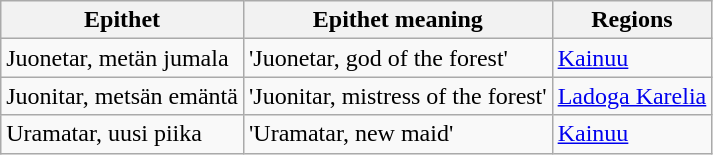<table class="wikitable sortable">
<tr>
<th>Epithet</th>
<th class="unsortable">Epithet meaning</th>
<th>Regions</th>
</tr>
<tr>
<td>Juonetar, metän jumala</td>
<td>'Juonetar, god of the forest'</td>
<td><a href='#'>Kainuu</a></td>
</tr>
<tr>
<td>Juonitar, metsän emäntä</td>
<td>'Juonitar, mistress of the forest'</td>
<td><a href='#'>Ladoga Karelia</a></td>
</tr>
<tr>
<td>Uramatar, uusi piika</td>
<td>'Uramatar, new maid'</td>
<td><a href='#'>Kainuu</a></td>
</tr>
</table>
